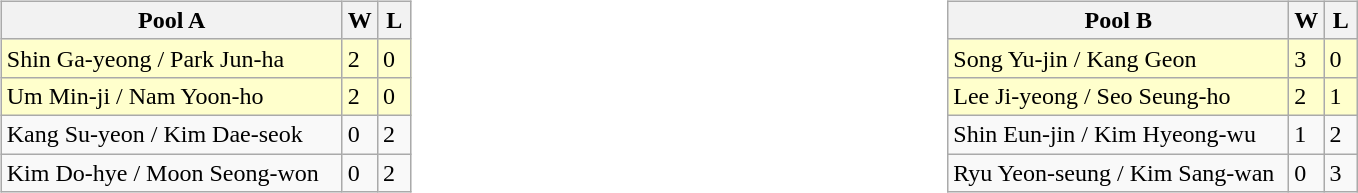<table>
<tr>
<td valign=top width=10%><br><table class=wikitable>
<tr>
<th width=220>Pool A</th>
<th width=15>W</th>
<th width=15>L</th>
</tr>
<tr bgcolor=#ffffcc>
<td>Shin Ga-yeong / Park Jun-ha</td>
<td>2</td>
<td>0</td>
</tr>
<tr bgcolor=#ffffcc>
<td>Um Min-ji / Nam Yoon-ho</td>
<td>2</td>
<td>0</td>
</tr>
<tr>
<td>Kang Su-yeon / Kim Dae-seok</td>
<td>0</td>
<td>2</td>
</tr>
<tr>
<td>Kim Do-hye / Moon Seong-won</td>
<td>0</td>
<td>2</td>
</tr>
</table>
</td>
<td valign=top width=10%><br><table class=wikitable>
<tr>
<th width=220>Pool B</th>
<th width=15>W</th>
<th width=15>L</th>
</tr>
<tr bgcolor=#ffffcc>
<td>Song Yu-jin / Kang Geon</td>
<td>3</td>
<td>0</td>
</tr>
<tr bgcolor=#ffffcc>
<td>Lee Ji-yeong / Seo Seung-ho</td>
<td>2</td>
<td>1</td>
</tr>
<tr>
<td>Shin Eun-jin / Kim Hyeong-wu</td>
<td>1</td>
<td>2</td>
</tr>
<tr>
<td>Ryu Yeon-seung / Kim Sang-wan</td>
<td>0</td>
<td>3</td>
</tr>
</table>
</td>
</tr>
</table>
